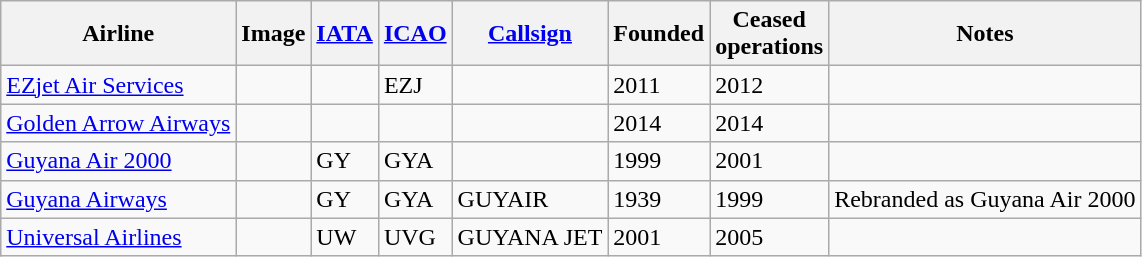<table class="wikitable sortable">
<tr valign="middle">
<th>Airline</th>
<th>Image</th>
<th><a href='#'>IATA</a></th>
<th><a href='#'>ICAO</a></th>
<th><a href='#'>Callsign</a></th>
<th>Founded</th>
<th>Ceased<br>operations</th>
<th>Notes</th>
</tr>
<tr>
<td><a href='#'>EZjet Air Services</a></td>
<td></td>
<td></td>
<td>EZJ</td>
<td></td>
<td>2011</td>
<td>2012</td>
<td></td>
</tr>
<tr>
<td><a href='#'>Golden Arrow Airways</a></td>
<td></td>
<td></td>
<td></td>
<td></td>
<td>2014</td>
<td>2014</td>
<td></td>
</tr>
<tr>
<td><a href='#'>Guyana Air 2000</a></td>
<td></td>
<td>GY</td>
<td>GYA</td>
<td></td>
<td>1999</td>
<td>2001</td>
<td></td>
</tr>
<tr>
<td><a href='#'>Guyana Airways</a></td>
<td></td>
<td>GY</td>
<td>GYA</td>
<td>GUYAIR</td>
<td>1939</td>
<td>1999</td>
<td>Rebranded as Guyana Air 2000</td>
</tr>
<tr>
<td><a href='#'>Universal Airlines</a></td>
<td></td>
<td>UW</td>
<td>UVG</td>
<td>GUYANA JET</td>
<td>2001</td>
<td>2005</td>
<td></td>
</tr>
</table>
